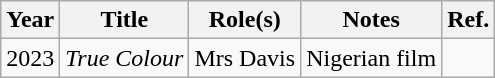<table class="wikitable">
<tr>
<th scope="col">Year</th>
<th scope="col">Title</th>
<th scope="col">Role(s)</th>
<th class="unsortable">Notes</th>
<th class="unsortable">Ref.</th>
</tr>
<tr>
<td>2023</td>
<td><em>True Colour</em></td>
<td>Mrs Davis</td>
<td>Nigerian film</td>
<td style="text-align:center;"></td>
</tr>
</table>
